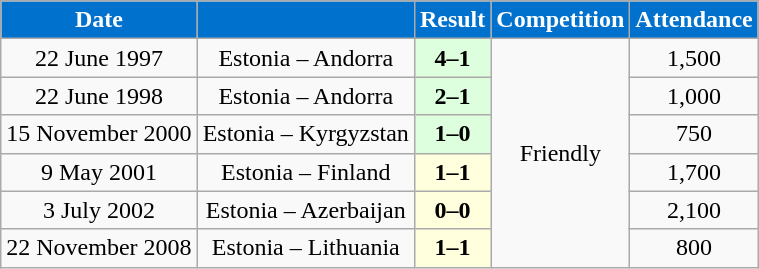<table class="wikitable"style="text-align:center">
<tr>
<th style="background:#0072CE; color:white">Date</th>
<th style="background:#0072CE; color:white"></th>
<th style="background:#0072CE; color:white">Result</th>
<th style="background:#0072CE; color:white">Competition</th>
<th style="background:#0072CE; color:white">Attendance</th>
</tr>
<tr>
<td>22 June 1997</td>
<td> Estonia – Andorra </td>
<td style="background:#dfd;"><strong>4–1</strong></td>
<td rowspan="6">Friendly</td>
<td>1,500</td>
</tr>
<tr>
<td>22 June 1998</td>
<td> Estonia – Andorra </td>
<td style="background:#dfd;"><strong>2–1</strong></td>
<td>1,000</td>
</tr>
<tr>
<td>15 November 2000</td>
<td> Estonia – Kyrgyzstan </td>
<td style="background:#dfd;"><strong>1–0</strong></td>
<td>750</td>
</tr>
<tr>
<td>9 May 2001</td>
<td> Estonia – Finland </td>
<td style="background:#ffd;"><strong>1–1</strong></td>
<td>1,700</td>
</tr>
<tr>
<td>3 July 2002</td>
<td> Estonia – Azerbaijan </td>
<td style="background:#ffd;"><strong>0–0</strong></td>
<td>2,100</td>
</tr>
<tr>
<td>22 November 2008</td>
<td> Estonia – Lithuania </td>
<td style="background:#ffd;"><strong>1–1</strong></td>
<td>800</td>
</tr>
</table>
